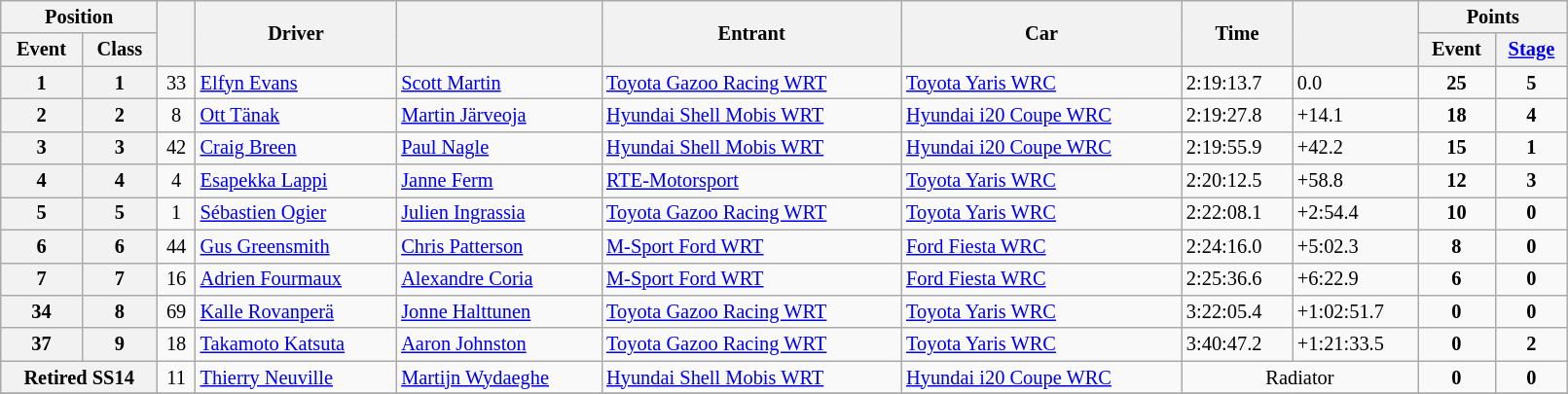<table class="wikitable" width=85% style="font-size: 85%;">
<tr>
<th colspan="2">Position</th>
<th rowspan="2"></th>
<th rowspan="2">Driver</th>
<th rowspan="2"></th>
<th rowspan="2">Entrant</th>
<th rowspan="2">Car</th>
<th rowspan="2">Time</th>
<th rowspan="2"></th>
<th colspan="2">Points</th>
</tr>
<tr>
<th>Event</th>
<th>Class</th>
<th>Event</th>
<th><a href='#'>Stage</a></th>
</tr>
<tr>
<th>1</th>
<th>1</th>
<td align="center">33</td>
<td><a href='#'>Elfyn Evans</a></td>
<td><a href='#'>Scott Martin</a></td>
<td><a href='#'>Toyota Gazoo Racing WRT</a></td>
<td><a href='#'>Toyota Yaris WRC</a></td>
<td>2:19:13.7</td>
<td>0.0</td>
<td align="center"><strong>25</strong></td>
<td align="center"><strong>5</strong></td>
</tr>
<tr>
<th>2</th>
<th>2</th>
<td align="center">8</td>
<td><a href='#'>Ott Tänak</a></td>
<td><a href='#'>Martin Järveoja</a></td>
<td><a href='#'>Hyundai Shell Mobis WRT</a></td>
<td><a href='#'>Hyundai i20 Coupe WRC</a></td>
<td>2:19:27.8</td>
<td>+14.1</td>
<td align="center"><strong>18</strong></td>
<td align="center"><strong>4</strong></td>
</tr>
<tr>
<th>3</th>
<th>3</th>
<td align="center">42</td>
<td><a href='#'>Craig Breen</a></td>
<td><a href='#'>Paul Nagle</a></td>
<td><a href='#'>Hyundai Shell Mobis WRT</a></td>
<td><a href='#'>Hyundai i20 Coupe WRC</a></td>
<td>2:19:55.9</td>
<td>+42.2</td>
<td align="center"><strong>15</strong></td>
<td align="center"><strong>1</strong></td>
</tr>
<tr>
<th>4</th>
<th>4</th>
<td align="center">4</td>
<td><a href='#'>Esapekka Lappi</a></td>
<td><a href='#'>Janne Ferm</a></td>
<td><a href='#'>RTE-Motorsport</a></td>
<td><a href='#'>Toyota Yaris WRC</a></td>
<td>2:20:12.5</td>
<td>+58.8</td>
<td align="center"><strong>12</strong></td>
<td align="center"><strong>3</strong></td>
</tr>
<tr>
<th>5</th>
<th>5</th>
<td align="center">1</td>
<td><a href='#'>Sébastien Ogier</a></td>
<td><a href='#'>Julien Ingrassia</a></td>
<td><a href='#'>Toyota Gazoo Racing WRT</a></td>
<td><a href='#'>Toyota Yaris WRC</a></td>
<td>2:22:08.1</td>
<td>+2:54.4</td>
<td align="center"><strong>10</strong></td>
<td align="center"><strong>0</strong></td>
</tr>
<tr>
<th>6</th>
<th>6</th>
<td align="center">44</td>
<td><a href='#'>Gus Greensmith</a></td>
<td><a href='#'>Chris Patterson</a></td>
<td><a href='#'>M-Sport Ford WRT</a></td>
<td><a href='#'>Ford Fiesta WRC</a></td>
<td>2:24:16.0</td>
<td>+5:02.3</td>
<td align="center"><strong>8</strong></td>
<td align="center"><strong>0</strong></td>
</tr>
<tr>
<th>7</th>
<th>7</th>
<td align="center">16</td>
<td><a href='#'>Adrien Fourmaux</a></td>
<td><a href='#'>Alexandre Coria</a></td>
<td><a href='#'>M-Sport Ford WRT</a></td>
<td><a href='#'>Ford Fiesta WRC</a></td>
<td>2:25:36.6</td>
<td>+6:22.9</td>
<td align="center"><strong>6</strong></td>
<td align="center"><strong>0</strong></td>
</tr>
<tr>
<th>34</th>
<th>8</th>
<td align="center">69</td>
<td><a href='#'>Kalle Rovanperä</a></td>
<td><a href='#'>Jonne Halttunen</a></td>
<td><a href='#'>Toyota Gazoo Racing WRT</a></td>
<td><a href='#'>Toyota Yaris WRC</a></td>
<td>3:22:05.4</td>
<td>+1:02:51.7</td>
<td align="center"><strong>0</strong></td>
<td align="center"><strong>0</strong></td>
</tr>
<tr>
<th>37</th>
<th>9</th>
<td align="center">18</td>
<td><a href='#'>Takamoto Katsuta</a></td>
<td><a href='#'>Aaron Johnston</a></td>
<td><a href='#'>Toyota Gazoo Racing WRT</a></td>
<td><a href='#'>Toyota Yaris WRC</a></td>
<td>3:40:47.2</td>
<td>+1:21:33.5</td>
<td align="center"><strong>0</strong></td>
<td align="center"><strong>2</strong></td>
</tr>
<tr>
<th colspan="2">Retired SS14</th>
<td align="center">11</td>
<td><a href='#'>Thierry Neuville</a></td>
<td><a href='#'>Martijn Wydaeghe</a></td>
<td><a href='#'>Hyundai Shell Mobis WRT</a></td>
<td><a href='#'>Hyundai i20 Coupe WRC</a></td>
<td colspan="2" align="center">Radiator</td>
<td align="center"><strong>0</strong></td>
<td align="center"><strong>0</strong></td>
</tr>
<tr>
</tr>
</table>
